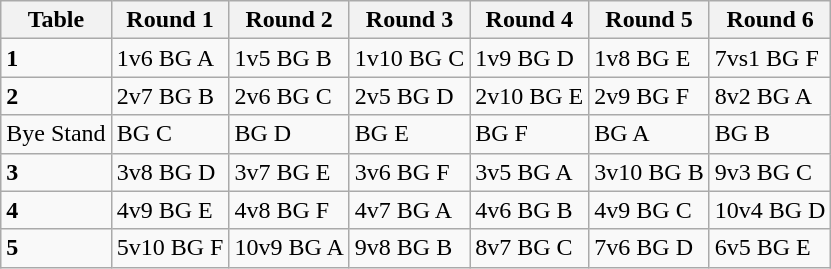<table class="wikitable">
<tr>
<th>Table</th>
<th>Round 1</th>
<th>Round 2</th>
<th>Round 3</th>
<th>Round 4</th>
<th>Round 5</th>
<th>Round 6</th>
</tr>
<tr>
<td><strong>1</strong></td>
<td>1v6 BG A</td>
<td>1v5 BG B</td>
<td>1v10 BG C</td>
<td>1v9 BG D</td>
<td>1v8 BG E</td>
<td>7vs1 BG F</td>
</tr>
<tr>
<td><strong>2</strong></td>
<td>2v7 BG B</td>
<td>2v6 BG C</td>
<td>2v5 BG D</td>
<td>2v10 BG E</td>
<td>2v9 BG F</td>
<td>8v2 BG A</td>
</tr>
<tr>
<td>Bye Stand</td>
<td>BG C</td>
<td>BG D</td>
<td>BG E</td>
<td>BG F</td>
<td>BG A</td>
<td>BG B</td>
</tr>
<tr>
<td><strong>3</strong></td>
<td>3v8 BG D</td>
<td>3v7 BG E</td>
<td>3v6 BG F</td>
<td>3v5 BG A</td>
<td>3v10 BG B</td>
<td>9v3 BG C</td>
</tr>
<tr>
<td><strong>4</strong></td>
<td>4v9 BG E</td>
<td>4v8 BG F</td>
<td>4v7 BG A</td>
<td>4v6 BG B</td>
<td>4v9 BG C</td>
<td>10v4 BG D</td>
</tr>
<tr>
<td><strong>5</strong></td>
<td>5v10 BG F</td>
<td>10v9 BG A</td>
<td>9v8 BG B</td>
<td>8v7 BG C</td>
<td>7v6 BG D</td>
<td>6v5 BG E</td>
</tr>
</table>
